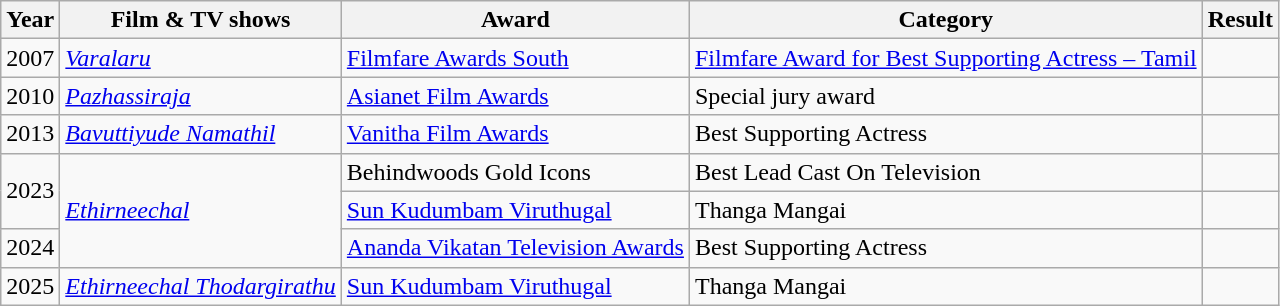<table class="wikitable">
<tr>
<th>Year</th>
<th>Film & TV shows</th>
<th>Award</th>
<th>Category</th>
<th>Result</th>
</tr>
<tr>
<td>2007</td>
<td><em><a href='#'>Varalaru</a></em></td>
<td><a href='#'>Filmfare Awards South</a></td>
<td><a href='#'>Filmfare Award for Best Supporting Actress – Tamil</a></td>
<td></td>
</tr>
<tr>
<td>2010</td>
<td><em><a href='#'>Pazhassiraja</a></em></td>
<td><a href='#'>Asianet Film Awards</a></td>
<td>Special jury award</td>
<td></td>
</tr>
<tr>
<td>2013</td>
<td><em><a href='#'>Bavuttiyude Namathil</a></em></td>
<td><a href='#'>Vanitha Film Awards</a></td>
<td>Best Supporting Actress</td>
<td></td>
</tr>
<tr>
<td rowspan="2">2023</td>
<td rowspan="3"><em><a href='#'>Ethirneechal</a></em></td>
<td>Behindwoods Gold Icons</td>
<td>Best Lead Cast On Television</td>
<td></td>
</tr>
<tr>
<td><a href='#'>Sun Kudumbam Viruthugal</a></td>
<td>Thanga Mangai</td>
<td></td>
</tr>
<tr>
<td>2024</td>
<td><a href='#'>Ananda Vikatan Television Awards</a></td>
<td>Best Supporting Actress</td>
<td></td>
</tr>
<tr>
<td>2025</td>
<td><em><a href='#'>Ethirneechal Thodargirathu</a></em></td>
<td><a href='#'>Sun Kudumbam Viruthugal</a></td>
<td>Thanga Mangai</td>
<td></td>
</tr>
</table>
